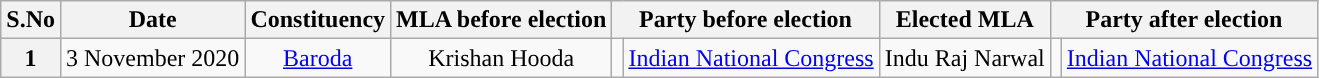<table class="wikitable sortable" style="text-align:center;">
<tr>
<th>S.No</th>
<th>Date</th>
<th>Constituency</th>
<th>MLA before election</th>
<th colspan="2">Party before election</th>
<th>Elected MLA</th>
<th colspan="2">Party after election</th>
</tr>
<tr>
<th>1</th>
<td>3 November 2020</td>
<td><a href='#'>Baroda</a></td>
<td>Krishan Hooda</td>
<td></td>
<td><a href='#'>Indian National Congress</a></td>
<td>Indu Raj Narwal</td>
<td></td>
<td><a href='#'>Indian National Congress</a></td>
</tr>
</table>
